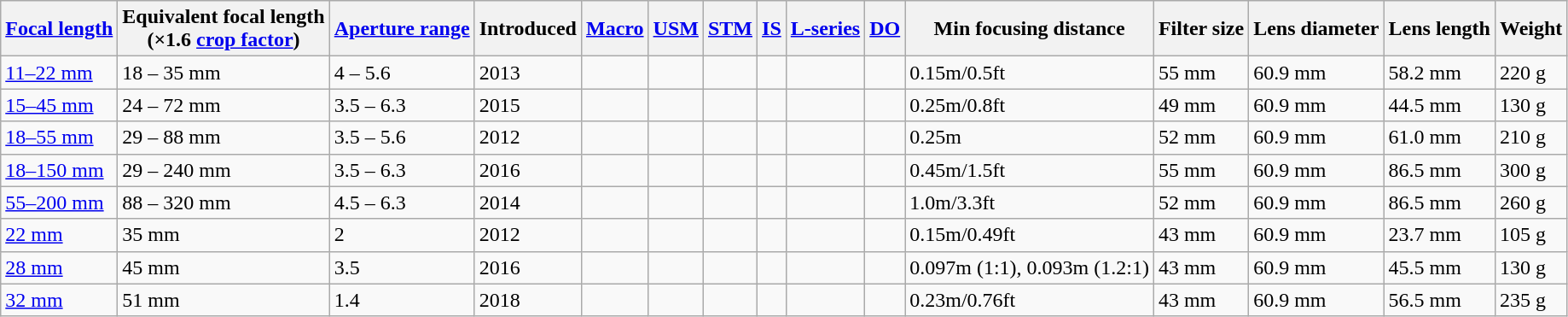<table class="wikitable sortable">
<tr>
<th><a href='#'>Focal length</a></th>
<th>Equivalent focal length<br>(×1.6 <a href='#'>crop factor</a>)</th>
<th><a href='#'>Aperture range</a></th>
<th>Introduced</th>
<th><a href='#'>Macro</a></th>
<th><a href='#'>USM</a></th>
<th><a href='#'>STM</a></th>
<th><a href='#'>IS</a></th>
<th><a href='#'>L-series</a></th>
<th><a href='#'>DO</a></th>
<th>Min focusing distance</th>
<th>Filter size</th>
<th>Lens diameter</th>
<th>Lens length</th>
<th>Weight</th>
</tr>
<tr>
<td align="left"><a href='#'>11–22 mm</a></td>
<td>18 – 35 mm</td>
<td>4 – 5.6</td>
<td>2013</td>
<td></td>
<td></td>
<td></td>
<td></td>
<td></td>
<td></td>
<td>0.15m/0.5ft</td>
<td>55 mm</td>
<td>60.9 mm</td>
<td>58.2 mm</td>
<td>220 g</td>
</tr>
<tr>
<td align="left"><a href='#'>15–45 mm</a></td>
<td>24 – 72 mm</td>
<td>3.5 – 6.3</td>
<td>2015</td>
<td></td>
<td></td>
<td></td>
<td></td>
<td></td>
<td></td>
<td>0.25m/0.8ft</td>
<td>49 mm</td>
<td>60.9 mm</td>
<td>44.5 mm</td>
<td>130 g</td>
</tr>
<tr>
<td align="left"><a href='#'>18–55 mm</a></td>
<td>29 – 88 mm</td>
<td>3.5 – 5.6</td>
<td>2012</td>
<td></td>
<td></td>
<td></td>
<td></td>
<td></td>
<td></td>
<td>0.25m</td>
<td>52 mm</td>
<td>60.9 mm</td>
<td>61.0 mm</td>
<td>210 g</td>
</tr>
<tr>
<td align="left"><a href='#'>18–150 mm</a></td>
<td>29 – 240 mm</td>
<td>3.5 – 6.3</td>
<td>2016</td>
<td></td>
<td></td>
<td></td>
<td></td>
<td></td>
<td></td>
<td>0.45m/1.5ft</td>
<td>55 mm</td>
<td>60.9 mm</td>
<td>86.5 mm</td>
<td>300 g</td>
</tr>
<tr>
<td align="left"><a href='#'>55–200 mm</a></td>
<td>88 – 320 mm</td>
<td>4.5 – 6.3</td>
<td>2014</td>
<td></td>
<td></td>
<td></td>
<td></td>
<td></td>
<td></td>
<td>1.0m/3.3ft</td>
<td>52 mm</td>
<td>60.9 mm</td>
<td>86.5 mm</td>
<td>260 g</td>
</tr>
<tr>
<td align="left"><a href='#'>22 mm</a></td>
<td>35 mm</td>
<td>2</td>
<td>2012</td>
<td></td>
<td></td>
<td></td>
<td></td>
<td></td>
<td></td>
<td>0.15m/0.49ft</td>
<td>43 mm</td>
<td>60.9 mm</td>
<td>23.7 mm</td>
<td>105 g</td>
</tr>
<tr>
<td align="left"><a href='#'>28 mm</a></td>
<td>45 mm</td>
<td>3.5</td>
<td>2016</td>
<td></td>
<td></td>
<td></td>
<td></td>
<td></td>
<td></td>
<td>0.097m (1:1), 0.093m (1.2:1)</td>
<td>43 mm</td>
<td>60.9 mm</td>
<td>45.5 mm</td>
<td>130 g</td>
</tr>
<tr>
<td align="left"><a href='#'>32 mm</a></td>
<td>51 mm</td>
<td>1.4</td>
<td>2018</td>
<td></td>
<td></td>
<td></td>
<td></td>
<td></td>
<td></td>
<td>0.23m/0.76ft</td>
<td>43 mm</td>
<td>60.9 mm</td>
<td>56.5 mm</td>
<td>235 g</td>
</tr>
</table>
